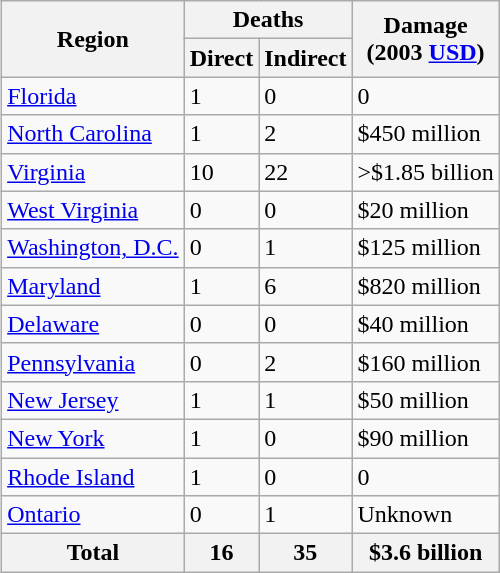<table class="wikitable" style="float:right;margin:0 0 0.5em 1em">
<tr>
<th rowspan=2>Region</th>
<th colspan=2>Deaths</th>
<th rowspan=2>Damage<br>(2003 <a href='#'>USD</a>)</th>
</tr>
<tr>
<th>Direct</th>
<th>Indirect</th>
</tr>
<tr>
<td><a href='#'>Florida</a></td>
<td>1</td>
<td>0</td>
<td>0</td>
</tr>
<tr>
<td><a href='#'>North Carolina</a></td>
<td>1</td>
<td>2</td>
<td>$450 million</td>
</tr>
<tr>
<td><a href='#'>Virginia</a></td>
<td>10</td>
<td>22</td>
<td>>$1.85 billion</td>
</tr>
<tr>
<td><a href='#'>West Virginia</a></td>
<td>0</td>
<td>0</td>
<td>$20 million</td>
</tr>
<tr>
<td><a href='#'>Washington, D.C.</a></td>
<td>0</td>
<td>1</td>
<td>$125 million</td>
</tr>
<tr>
<td><a href='#'>Maryland</a></td>
<td>1</td>
<td>6</td>
<td>$820 million</td>
</tr>
<tr>
<td><a href='#'>Delaware</a></td>
<td>0</td>
<td>0</td>
<td>$40 million</td>
</tr>
<tr>
<td><a href='#'>Pennsylvania</a></td>
<td>0</td>
<td>2</td>
<td>$160 million</td>
</tr>
<tr>
<td><a href='#'>New Jersey</a></td>
<td>1</td>
<td>1</td>
<td>$50 million</td>
</tr>
<tr>
<td><a href='#'>New York</a></td>
<td>1</td>
<td>0</td>
<td>$90 million</td>
</tr>
<tr>
<td><a href='#'>Rhode Island</a></td>
<td>1</td>
<td>0</td>
<td>0</td>
</tr>
<tr>
<td><a href='#'>Ontario</a></td>
<td>0</td>
<td>1</td>
<td>Unknown</td>
</tr>
<tr>
<th>Total</th>
<th>16</th>
<th>35</th>
<th>$3.6 billion</th>
</tr>
</table>
